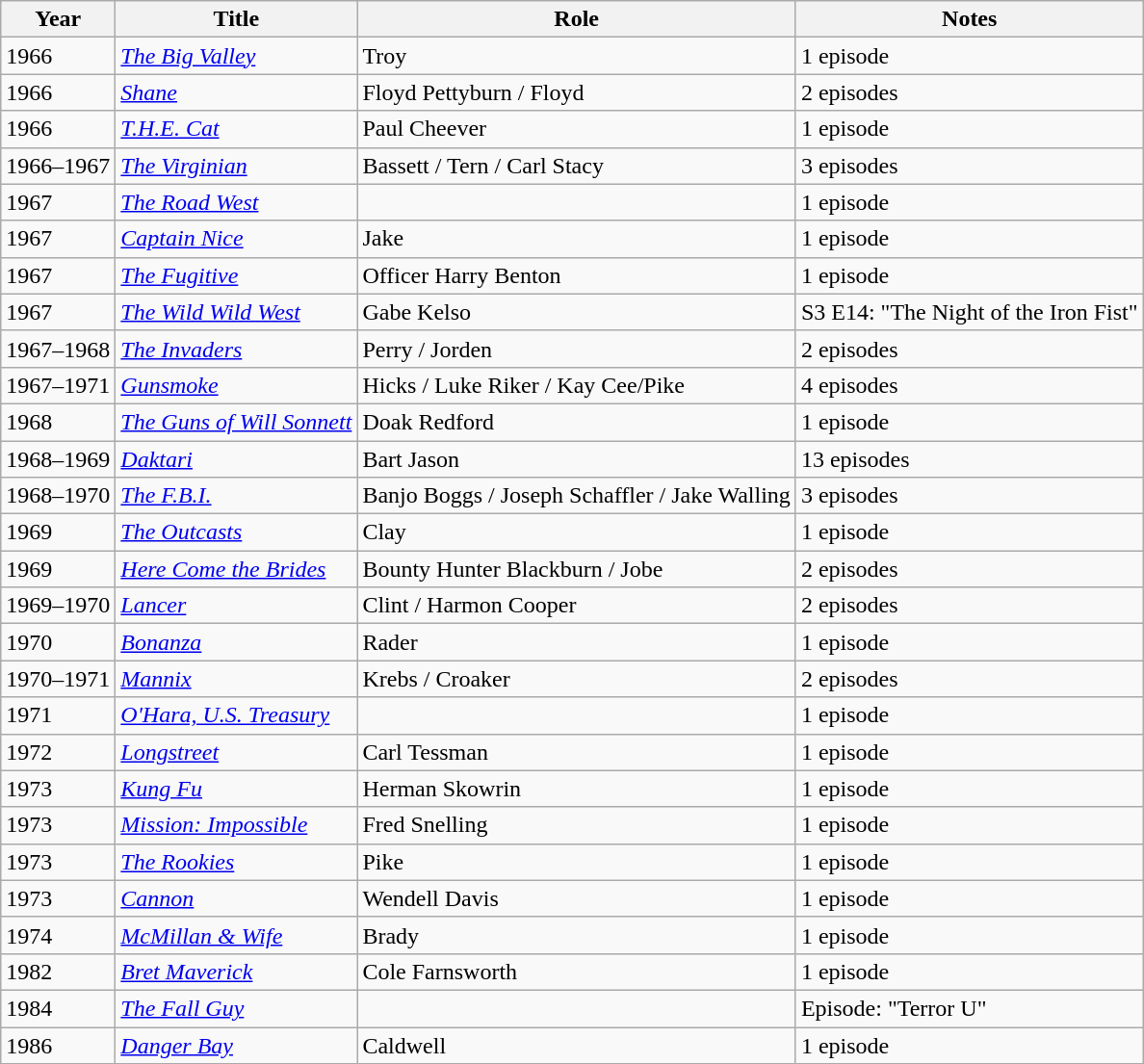<table class="wikitable">
<tr>
<th>Year</th>
<th>Title</th>
<th>Role</th>
<th>Notes</th>
</tr>
<tr>
<td>1966</td>
<td><em><a href='#'>The Big Valley</a></em></td>
<td>Troy</td>
<td>1 episode</td>
</tr>
<tr>
<td>1966</td>
<td><em><a href='#'>Shane</a></em></td>
<td>Floyd Pettyburn / Floyd</td>
<td>2 episodes</td>
</tr>
<tr>
<td>1966</td>
<td><em><a href='#'>T.H.E. Cat</a></em></td>
<td>Paul Cheever</td>
<td>1 episode</td>
</tr>
<tr>
<td>1966–1967</td>
<td><em><a href='#'>The Virginian</a></em></td>
<td>Bassett / Tern / Carl Stacy</td>
<td>3 episodes</td>
</tr>
<tr>
<td>1967</td>
<td><em><a href='#'>The Road West</a></em></td>
<td></td>
<td>1 episode</td>
</tr>
<tr>
<td>1967</td>
<td><em><a href='#'>Captain Nice</a></em></td>
<td>Jake</td>
<td>1 episode</td>
</tr>
<tr>
<td>1967</td>
<td><em><a href='#'>The Fugitive</a></em></td>
<td>Officer Harry Benton</td>
<td>1 episode</td>
</tr>
<tr>
<td>1967</td>
<td><em><a href='#'>The Wild Wild West</a></em></td>
<td>Gabe Kelso</td>
<td>S3 E14: "The Night of the Iron Fist"</td>
</tr>
<tr>
<td>1967–1968</td>
<td><em><a href='#'>The Invaders</a></em></td>
<td>Perry / Jorden</td>
<td>2 episodes</td>
</tr>
<tr>
<td>1967–1971</td>
<td><em><a href='#'>Gunsmoke</a></em></td>
<td>Hicks / Luke Riker / Kay Cee/Pike</td>
<td>4 episodes</td>
</tr>
<tr>
<td>1968</td>
<td><em><a href='#'>The Guns of Will Sonnett</a></em></td>
<td>Doak Redford</td>
<td>1 episode</td>
</tr>
<tr>
<td>1968–1969</td>
<td><em><a href='#'>Daktari</a></em></td>
<td>Bart Jason</td>
<td>13 episodes</td>
</tr>
<tr>
<td>1968–1970</td>
<td><em><a href='#'>The F.B.I.</a></em></td>
<td>Banjo Boggs / Joseph Schaffler / Jake Walling</td>
<td>3 episodes</td>
</tr>
<tr>
<td>1969</td>
<td><em><a href='#'>The Outcasts</a></em></td>
<td>Clay</td>
<td>1 episode</td>
</tr>
<tr>
<td>1969</td>
<td><em><a href='#'>Here Come the Brides</a></em></td>
<td>Bounty Hunter Blackburn / Jobe</td>
<td>2 episodes</td>
</tr>
<tr>
<td>1969–1970</td>
<td><em><a href='#'>Lancer</a></em></td>
<td>Clint / Harmon Cooper</td>
<td>2 episodes</td>
</tr>
<tr>
<td>1970</td>
<td><em><a href='#'>Bonanza</a></em></td>
<td>Rader</td>
<td>1 episode</td>
</tr>
<tr>
<td>1970–1971</td>
<td><em><a href='#'>Mannix</a></em></td>
<td>Krebs / Croaker</td>
<td>2 episodes</td>
</tr>
<tr>
<td>1971</td>
<td><em><a href='#'>O'Hara, U.S. Treasury</a></em></td>
<td></td>
<td>1 episode</td>
</tr>
<tr>
<td>1972</td>
<td><em><a href='#'>Longstreet</a></em></td>
<td>Carl Tessman</td>
<td>1 episode</td>
</tr>
<tr>
<td>1973</td>
<td><em><a href='#'>Kung Fu</a></em></td>
<td>Herman Skowrin</td>
<td>1 episode</td>
</tr>
<tr>
<td>1973</td>
<td><em><a href='#'>Mission: Impossible</a></em></td>
<td>Fred Snelling</td>
<td>1 episode</td>
</tr>
<tr>
<td>1973</td>
<td><em><a href='#'>The Rookies</a></em></td>
<td>Pike</td>
<td>1 episode</td>
</tr>
<tr>
<td>1973</td>
<td><em><a href='#'>Cannon</a></em></td>
<td>Wendell Davis</td>
<td>1 episode</td>
</tr>
<tr>
<td>1974</td>
<td><em><a href='#'>McMillan & Wife</a></em></td>
<td>Brady</td>
<td>1 episode</td>
</tr>
<tr>
<td>1982</td>
<td><em><a href='#'>Bret Maverick</a></em></td>
<td>Cole Farnsworth</td>
<td>1 episode</td>
</tr>
<tr>
<td>1984</td>
<td><em><a href='#'>The Fall Guy</a></em></td>
<td></td>
<td>Episode: "Terror U"</td>
</tr>
<tr>
<td>1986</td>
<td><em><a href='#'>Danger Bay</a></em></td>
<td>Caldwell</td>
<td>1 episode</td>
</tr>
</table>
